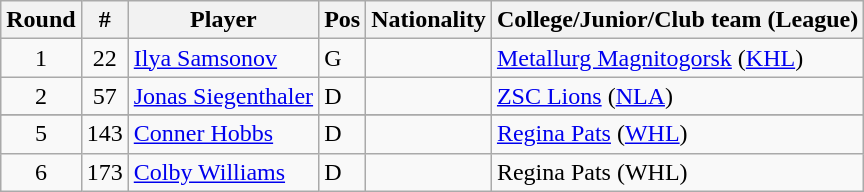<table class="wikitable">
<tr>
<th>Round</th>
<th>#</th>
<th>Player</th>
<th>Pos</th>
<th>Nationality</th>
<th>College/Junior/Club team (League)</th>
</tr>
<tr>
<td style="text-align:center">1</td>
<td style="text-align:center">22</td>
<td><a href='#'>Ilya Samsonov</a></td>
<td>G</td>
<td></td>
<td><a href='#'>Metallurg Magnitogorsk</a> (<a href='#'>KHL</a>)</td>
</tr>
<tr>
<td style="text-align:center">2</td>
<td style="text-align:center">57</td>
<td><a href='#'>Jonas Siegenthaler</a></td>
<td>D</td>
<td></td>
<td><a href='#'>ZSC Lions</a> (<a href='#'>NLA</a>)</td>
</tr>
<tr>
</tr>
<tr>
<td style="text-align:center">5</td>
<td style="text-align:center">143</td>
<td><a href='#'>Conner Hobbs</a></td>
<td>D</td>
<td></td>
<td><a href='#'>Regina Pats</a> (<a href='#'>WHL</a>)</td>
</tr>
<tr>
<td style="text-align:center">6</td>
<td style="text-align:center">173</td>
<td><a href='#'>Colby Williams</a></td>
<td>D</td>
<td></td>
<td>Regina Pats (WHL)</td>
</tr>
</table>
